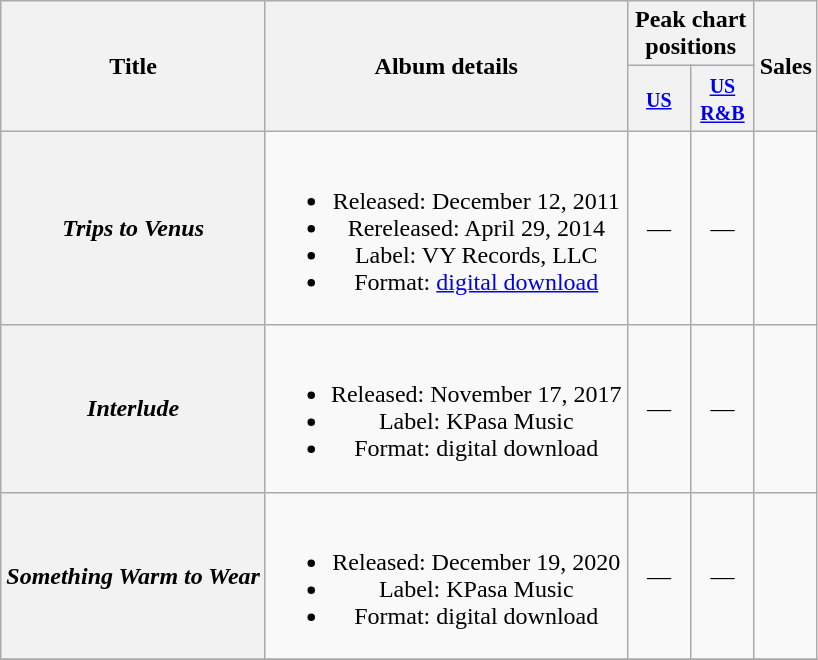<table class="wikitable plainrowheaders" style="text-align:center;">
<tr>
<th rowspan="2">Title</th>
<th rowspan="2">Album details</th>
<th colspan="2">Peak chart positions</th>
<th rowspan="2">Sales</th>
</tr>
<tr>
<th width="35"><small><a href='#'>US</a></small><br></th>
<th width="35"><small><a href='#'>US<br>R&B</a></small><br></th>
</tr>
<tr>
<th scope="row"><em>Trips to Venus</em></th>
<td><br><ul><li>Released: December 12, 2011</li><li>Rereleased: April 29, 2014</li><li>Label: VY Records, LLC</li><li>Format: <a href='#'>digital download</a></li></ul></td>
<td>—</td>
<td>—</td>
<td></td>
</tr>
<tr>
<th scope="row"><em>Interlude</em></th>
<td><br><ul><li>Released: November 17, 2017</li><li>Label: KPasa Music</li><li>Format: digital download</li></ul></td>
<td>—</td>
<td>—</td>
<td></td>
</tr>
<tr>
<th scope="row"><em>Something Warm to Wear</em></th>
<td><br><ul><li>Released: December 19, 2020</li><li>Label: KPasa Music</li><li>Format: digital download</li></ul></td>
<td>—</td>
<td>—</td>
<td></td>
</tr>
<tr>
</tr>
</table>
